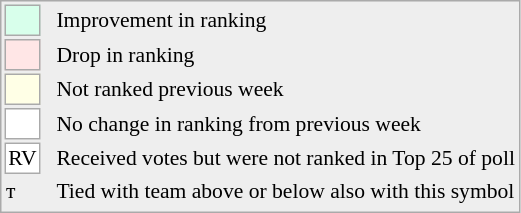<table style="font-size:90%; border:1px solid #aaa; white-space:nowrap; background:#eee;">
<tr>
<td style="background:#d8ffeb; width:20px; border:1px solid #aaa;"> </td>
<td rowspan=6> </td>
<td>Improvement in ranking</td>
</tr>
<tr>
<td style="background:#ffe6e6; width:20px; border:1px solid #aaa;"> </td>
<td>Drop in ranking</td>
</tr>
<tr>
<td style="background:#ffffe6; width:20px; border:1px solid #aaa;"> </td>
<td>Not ranked previous week</td>
</tr>
<tr>
<td style="background:#fff; width:20px; border:1px solid #aaa;"> </td>
<td>No change in ranking from previous week</td>
</tr>
<tr>
<td style="text-align:center; width:20px; border:1px solid #aaa; background:white;">RV</td>
<td>Received votes but were not ranked in Top 25 of poll</td>
</tr>
<tr>
<td>т</td>
<td>Tied with team above or below also with this symbol</td>
</tr>
<tr>
</tr>
</table>
